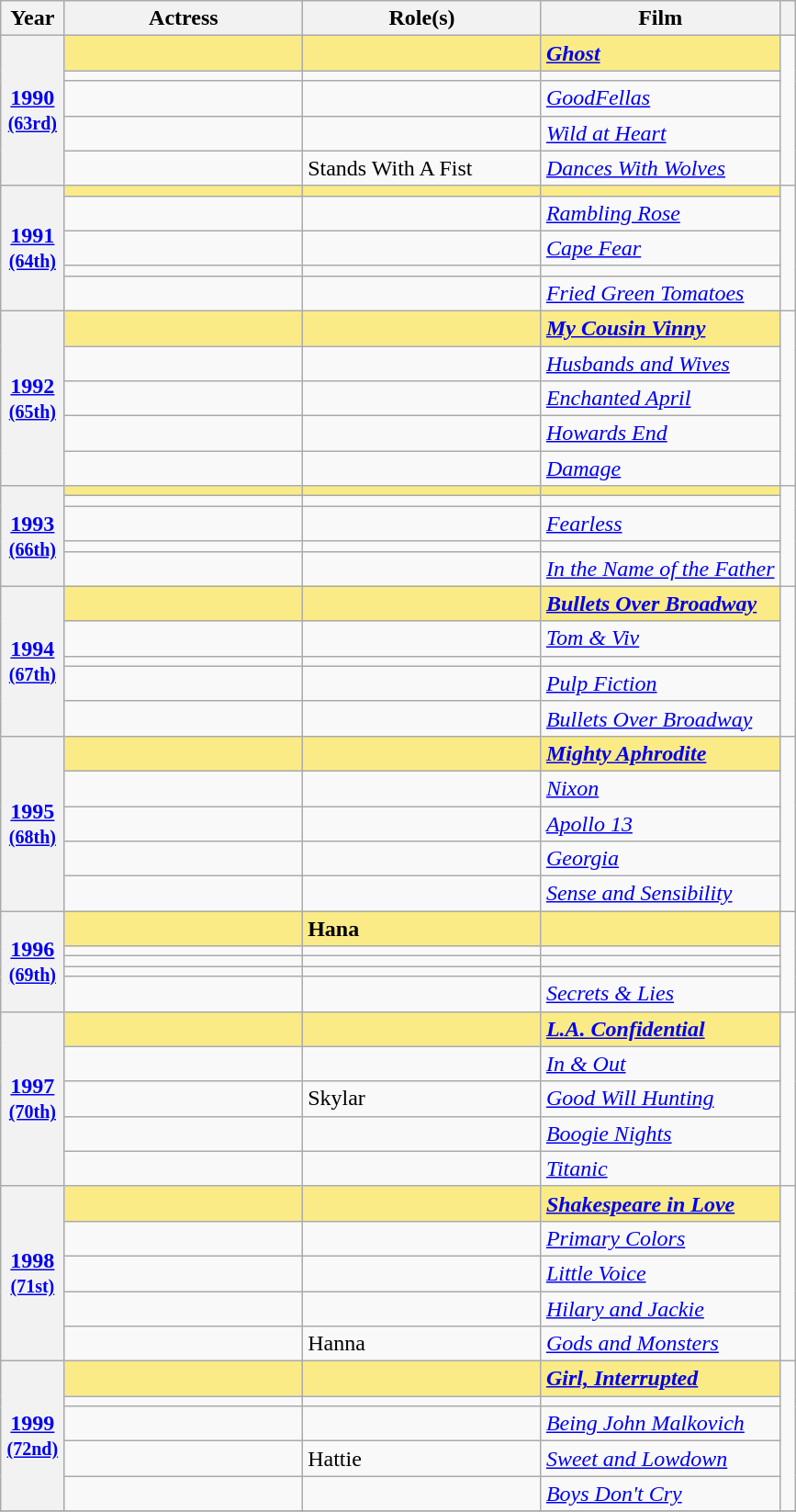<table class="wikitable sortable" style="text-align:left;">
<tr>
<th scope="col" style="width:8%;">Year</th>
<th scope="col" style="width:30%;">Actress</th>
<th scope="col" style="width:30%;">Role(s)</th>
<th scope="col" style="width:30%;">Film</th>
<th scope="col" style="width:2%;" class="unsortable"></th>
</tr>
<tr>
<th scope="row" rowspan=5 style="text-align:center"><a href='#'>1990</a> <br><small><a href='#'>(63rd)</a> </small></th>
<td style="background:#FAEB86;"><strong> </strong></td>
<td style="background:#FAEB86;"><strong></strong></td>
<td style="background:#FAEB86;"><strong><em><a href='#'>Ghost</a></em></strong></td>
<td rowspan=5></td>
</tr>
<tr>
<td></td>
<td></td>
<td></td>
</tr>
<tr>
<td></td>
<td></td>
<td><em><a href='#'>GoodFellas</a></em></td>
</tr>
<tr>
<td></td>
<td></td>
<td><em><a href='#'>Wild at Heart</a></em></td>
</tr>
<tr>
<td></td>
<td>Stands With A Fist</td>
<td><em><a href='#'>Dances With Wolves</a></em></td>
</tr>
<tr>
<th scope="row" rowspan=5 style="text-align:center"><a href='#'>1991</a> <br><small><a href='#'>(64th)</a> </small></th>
<td style="background:#FAEB86;"><strong> </strong></td>
<td style="background:#FAEB86;"><strong></strong></td>
<td style="background:#FAEB86;"><strong></strong></td>
<td rowspan=5></td>
</tr>
<tr>
<td></td>
<td></td>
<td><em><a href='#'>Rambling Rose</a></em></td>
</tr>
<tr>
<td></td>
<td></td>
<td><em><a href='#'>Cape Fear</a></em></td>
</tr>
<tr>
<td></td>
<td></td>
<td></td>
</tr>
<tr>
<td></td>
<td></td>
<td><em><a href='#'>Fried Green Tomatoes</a></em></td>
</tr>
<tr>
<th scope="row" rowspan=5 style="text-align:center"><a href='#'>1992</a> <br><small><a href='#'>(65th)</a> </small></th>
<td style="background:#FAEB86;"><strong> </strong></td>
<td style="background:#FAEB86;"><strong></strong></td>
<td style="background:#FAEB86;"><strong><em><a href='#'>My Cousin Vinny</a></em></strong></td>
<td rowspan=5></td>
</tr>
<tr>
<td></td>
<td></td>
<td><em><a href='#'>Husbands and Wives</a></em></td>
</tr>
<tr>
<td></td>
<td></td>
<td><em><a href='#'>Enchanted April</a></em></td>
</tr>
<tr>
<td></td>
<td></td>
<td><em><a href='#'>Howards End</a></em></td>
</tr>
<tr>
<td></td>
<td></td>
<td><em><a href='#'>Damage</a></em></td>
</tr>
<tr>
<th scope="row" rowspan=5 style="text-align:center"><a href='#'>1993</a> <br><small><a href='#'>(66th)</a> </small></th>
<td style="background:#FAEB86;"><strong> </strong></td>
<td style="background:#FAEB86;"><strong></strong></td>
<td style="background:#FAEB86;"><strong><em></em></strong></td>
<td rowspan=5></td>
</tr>
<tr>
<td></td>
<td></td>
<td></td>
</tr>
<tr>
<td></td>
<td></td>
<td><em><a href='#'>Fearless</a></em></td>
</tr>
<tr>
<td></td>
<td></td>
<td></td>
</tr>
<tr>
<td></td>
<td></td>
<td><em><a href='#'>In the Name of the Father</a></em></td>
</tr>
<tr>
<th scope="row" rowspan=5 style="text-align:center"><a href='#'>1994</a> <br><small><a href='#'>(67th)</a> </small></th>
<td style="background:#FAEB86;"><strong> </strong></td>
<td style="background:#FAEB86;"><strong></strong></td>
<td style="background:#FAEB86;"><strong><em><a href='#'>Bullets Over Broadway</a></em></strong></td>
<td rowspan=5></td>
</tr>
<tr>
<td></td>
<td></td>
<td><em><a href='#'>Tom & Viv</a></em></td>
</tr>
<tr>
<td></td>
<td></td>
<td></td>
</tr>
<tr>
<td></td>
<td></td>
<td><em><a href='#'>Pulp Fiction</a></em></td>
</tr>
<tr>
<td></td>
<td></td>
<td><em><a href='#'>Bullets Over Broadway</a></em></td>
</tr>
<tr>
<th scope="row" rowspan=5 style="text-align:center"><a href='#'>1995</a> <br><small><a href='#'>(68th)</a> </small></th>
<td style="background:#FAEB86;"><strong> </strong></td>
<td style="background:#FAEB86;"><strong></strong></td>
<td style="background:#FAEB86;"><strong><em><a href='#'>Mighty Aphrodite</a></em></strong></td>
<td rowspan=5></td>
</tr>
<tr>
<td></td>
<td></td>
<td><em><a href='#'>Nixon</a></em></td>
</tr>
<tr>
<td></td>
<td></td>
<td><em><a href='#'>Apollo 13</a></em></td>
</tr>
<tr>
<td></td>
<td></td>
<td><em><a href='#'>Georgia</a></em></td>
</tr>
<tr>
<td></td>
<td></td>
<td><em><a href='#'>Sense and Sensibility</a></em></td>
</tr>
<tr>
<th scope="row" rowspan=5 style="text-align:center"><a href='#'>1996</a> <br><small><a href='#'>(69th)</a> </small></th>
<td style="background:#FAEB86;"><strong> </strong></td>
<td style="background:#FAEB86;"><strong>Hana</strong></td>
<td style="background:#FAEB86;"><strong></strong></td>
<td rowspan=5></td>
</tr>
<tr>
<td></td>
<td></td>
<td></td>
</tr>
<tr>
<td></td>
<td></td>
<td></td>
</tr>
<tr>
<td></td>
<td></td>
<td></td>
</tr>
<tr>
<td></td>
<td></td>
<td><em><a href='#'>Secrets & Lies</a></em></td>
</tr>
<tr>
<th scope="row" rowspan=5 style="text-align:center"><a href='#'>1997</a> <br><small><a href='#'>(70th)</a> </small></th>
<td style="background:#FAEB86;"><strong> </strong></td>
<td style="background:#FAEB86;"><strong></strong></td>
<td style="background:#FAEB86;"><strong><em><a href='#'>L.A. Confidential</a></em></strong></td>
<td rowspan=5></td>
</tr>
<tr>
<td></td>
<td></td>
<td><em><a href='#'>In & Out</a></em></td>
</tr>
<tr>
<td></td>
<td>Skylar</td>
<td><em><a href='#'>Good Will Hunting</a></em></td>
</tr>
<tr>
<td></td>
<td></td>
<td><em><a href='#'>Boogie Nights</a></em></td>
</tr>
<tr>
<td></td>
<td></td>
<td><em><a href='#'>Titanic</a></em></td>
</tr>
<tr>
<th scope="row" rowspan=5 style="text-align:center"><a href='#'>1998</a> <br><small><a href='#'>(71st)</a> </small></th>
<td style="background:#FAEB86;"><strong> </strong></td>
<td style="background:#FAEB86;"><strong></strong></td>
<td style="background:#FAEB86;"><strong><em><a href='#'>Shakespeare in Love</a></em></strong></td>
<td rowspan=5></td>
</tr>
<tr>
<td></td>
<td></td>
<td><em><a href='#'>Primary Colors</a></em></td>
</tr>
<tr>
<td></td>
<td></td>
<td><em><a href='#'>Little Voice</a></em></td>
</tr>
<tr>
<td></td>
<td></td>
<td><em><a href='#'>Hilary and Jackie</a></em></td>
</tr>
<tr>
<td></td>
<td>Hanna</td>
<td><em><a href='#'>Gods and Monsters</a></em></td>
</tr>
<tr>
<th scope="row" rowspan=5 style="text-align:center"><a href='#'>1999</a> <br><small><a href='#'>(72nd)</a> </small></th>
<td style="background:#FAEB86;"><strong> </strong></td>
<td style="background:#FAEB86;"><strong></strong></td>
<td style="background:#FAEB86;"><strong><em><a href='#'>Girl, Interrupted</a></em></strong></td>
<td rowspan=5></td>
</tr>
<tr>
<td></td>
<td></td>
<td></td>
</tr>
<tr>
<td></td>
<td></td>
<td><em><a href='#'>Being John Malkovich</a></em></td>
</tr>
<tr>
<td></td>
<td>Hattie</td>
<td><em><a href='#'>Sweet and Lowdown</a></em></td>
</tr>
<tr>
<td></td>
<td></td>
<td><em><a href='#'>Boys Don't Cry</a></em></td>
</tr>
<tr>
</tr>
</table>
